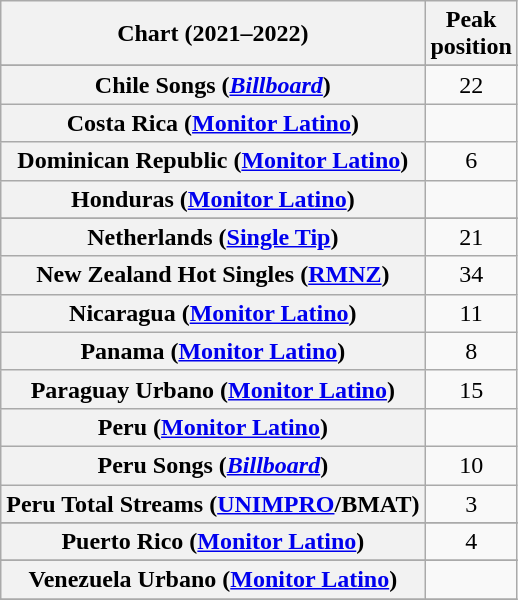<table class="wikitable sortable plainrowheaders" style="text-align:center">
<tr>
<th scope="col">Chart (2021–2022)</th>
<th scope="col">Peak<br>position</th>
</tr>
<tr>
</tr>
<tr>
<th scope="row">Chile Songs (<em><a href='#'>Billboard</a></em>)</th>
<td>22</td>
</tr>
<tr>
<th scope="row">Costa Rica (<a href='#'>Monitor Latino</a>)</th>
<td></td>
</tr>
<tr>
<th scope="row">Dominican Republic (<a href='#'>Monitor Latino</a>)</th>
<td>6</td>
</tr>
<tr>
<th scope="row">Honduras (<a href='#'>Monitor Latino</a>)</th>
<td></td>
</tr>
<tr>
</tr>
<tr>
<th scope="row">Netherlands (<a href='#'>Single Tip</a>)</th>
<td>21</td>
</tr>
<tr>
<th scope="row">New Zealand Hot Singles (<a href='#'>RMNZ</a>)</th>
<td>34</td>
</tr>
<tr>
<th scope="row">Nicaragua (<a href='#'>Monitor Latino</a>)</th>
<td>11</td>
</tr>
<tr>
<th scope="row">Panama (<a href='#'>Monitor Latino</a>)</th>
<td>8</td>
</tr>
<tr>
<th scope="row">Paraguay Urbano (<a href='#'>Monitor Latino</a>)</th>
<td>15</td>
</tr>
<tr>
<th scope="row">Peru (<a href='#'>Monitor Latino</a>)</th>
<td></td>
</tr>
<tr>
<th scope="row">Peru Songs (<em><a href='#'>Billboard</a></em>)</th>
<td>10</td>
</tr>
<tr>
<th scope="row">Peru Total Streams (<a href='#'>UNIMPRO</a>/BMAT)</th>
<td>3</td>
</tr>
<tr>
</tr>
<tr>
<th scope="row">Puerto Rico (<a href='#'>Monitor Latino</a>)</th>
<td>4</td>
</tr>
<tr>
</tr>
<tr>
</tr>
<tr>
</tr>
<tr>
</tr>
<tr>
</tr>
<tr>
</tr>
<tr>
</tr>
<tr>
<th scope="row">Venezuela Urbano (<a href='#'>Monitor Latino</a>)</th>
<td></td>
</tr>
<tr>
</tr>
</table>
